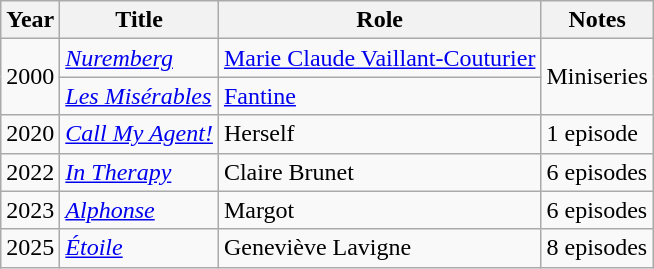<table class="wikitable sortable">
<tr>
<th>Year</th>
<th>Title</th>
<th>Role</th>
<th class="unsortable">Notes</th>
</tr>
<tr>
<td rowspan="2">2000</td>
<td><em><a href='#'>Nuremberg</a></em></td>
<td><a href='#'>Marie Claude Vaillant-Couturier</a></td>
<td rowspan="2">Miniseries</td>
</tr>
<tr>
<td><em><a href='#'>Les Misérables</a></em></td>
<td><a href='#'>Fantine</a></td>
</tr>
<tr>
<td>2020</td>
<td><em><a href='#'>Call My Agent!</a></em></td>
<td>Herself</td>
<td>1 episode</td>
</tr>
<tr>
<td>2022</td>
<td><em><a href='#'>In Therapy</a></em></td>
<td>Claire Brunet</td>
<td>6 episodes</td>
</tr>
<tr>
<td>2023</td>
<td><em><a href='#'>Alphonse</a></em></td>
<td>Margot</td>
<td>6 episodes</td>
</tr>
<tr>
<td>2025</td>
<td><em><a href='#'>Étoile</a></em></td>
<td>Geneviève Lavigne</td>
<td>8 episodes</td>
</tr>
</table>
